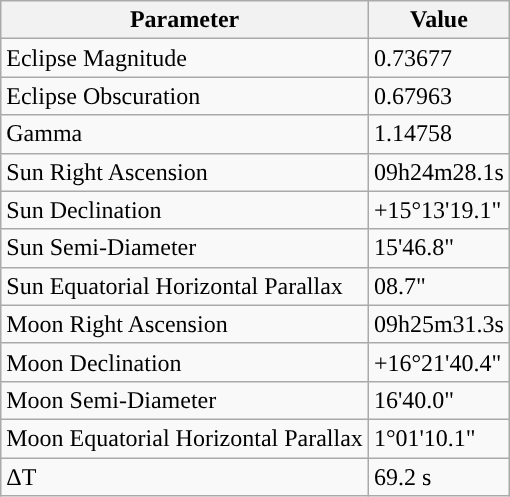<table class="wikitable">
<tr>
<th>Parameter</th>
<th>Value</th>
</tr>
<tr>
<td>Eclipse Magnitude</td>
<td>0.73677</td>
</tr>
<tr>
<td>Eclipse Obscuration</td>
<td>0.67963</td>
</tr>
<tr>
<td>Gamma</td>
<td>1.14758</td>
</tr>
<tr>
<td>Sun Right Ascension</td>
<td>09h24m28.1s</td>
</tr>
<tr>
<td>Sun Declination</td>
<td>+15°13'19.1"</td>
</tr>
<tr>
<td>Sun Semi-Diameter</td>
<td>15'46.8"</td>
</tr>
<tr>
<td>Sun Equatorial Horizontal Parallax</td>
<td>08.7"</td>
</tr>
<tr>
<td>Moon Right Ascension</td>
<td>09h25m31.3s</td>
</tr>
<tr>
<td>Moon Declination</td>
<td>+16°21'40.4"</td>
</tr>
<tr>
<td>Moon Semi-Diameter</td>
<td>16'40.0"</td>
</tr>
<tr>
<td>Moon Equatorial Horizontal Parallax</td>
<td>1°01'10.1"</td>
</tr>
<tr>
<td>ΔT</td>
<td>69.2 s</td>
</tr>
</table>
